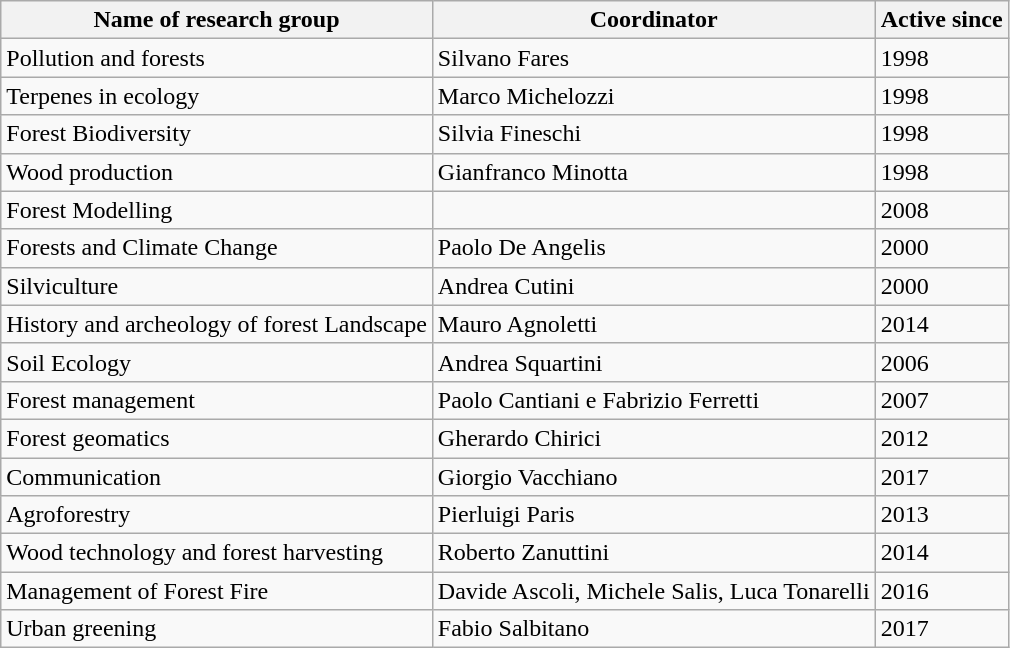<table class="wikitable">
<tr>
<th>Name of research group</th>
<th>Coordinator</th>
<th>Active since</th>
</tr>
<tr>
<td>Pollution and forests</td>
<td>Silvano Fares</td>
<td>1998</td>
</tr>
<tr>
<td>Terpenes in ecology</td>
<td>Marco Michelozzi</td>
<td>1998</td>
</tr>
<tr>
<td>Forest Biodiversity</td>
<td>Silvia Fineschi</td>
<td>1998</td>
</tr>
<tr>
<td>Wood production</td>
<td>Gianfranco Minotta</td>
<td>1998</td>
</tr>
<tr>
<td>Forest Modelling</td>
<td></td>
<td>2008</td>
</tr>
<tr>
<td>Forests and Climate Change</td>
<td>Paolo De Angelis</td>
<td>2000</td>
</tr>
<tr>
<td>Silviculture</td>
<td>Andrea Cutini</td>
<td>2000</td>
</tr>
<tr>
<td>History and archeology of forest Landscape</td>
<td>Mauro Agnoletti</td>
<td>2014</td>
</tr>
<tr>
<td>Soil Ecology</td>
<td>Andrea Squartini</td>
<td>2006</td>
</tr>
<tr>
<td>Forest management</td>
<td>Paolo Cantiani e Fabrizio Ferretti</td>
<td>2007</td>
</tr>
<tr>
<td>Forest geomatics</td>
<td>Gherardo Chirici</td>
<td>2012</td>
</tr>
<tr>
<td>Communication</td>
<td>Giorgio Vacchiano</td>
<td>2017</td>
</tr>
<tr>
<td>Agroforestry</td>
<td>Pierluigi Paris</td>
<td>2013</td>
</tr>
<tr>
<td>Wood technology and forest harvesting</td>
<td>Roberto Zanuttini</td>
<td>2014</td>
</tr>
<tr>
<td>Management of Forest Fire</td>
<td>Davide Ascoli, Michele Salis, Luca Tonarelli</td>
<td>2016</td>
</tr>
<tr>
<td>Urban greening</td>
<td>Fabio Salbitano</td>
<td>2017</td>
</tr>
</table>
